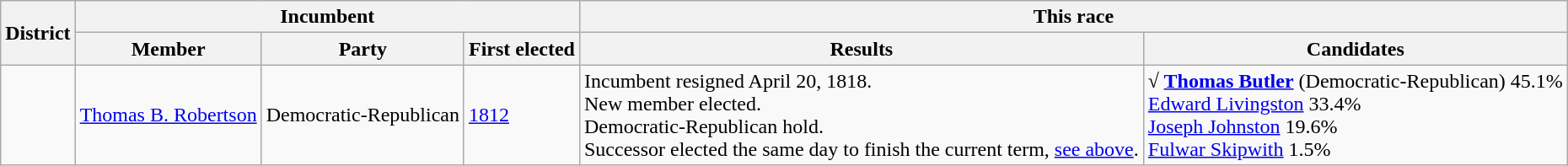<table class=wikitable>
<tr>
<th rowspan=2>District</th>
<th colspan=3>Incumbent</th>
<th colspan=2>This race</th>
</tr>
<tr>
<th>Member</th>
<th>Party</th>
<th>First elected</th>
<th>Results</th>
<th>Candidates</th>
</tr>
<tr>
<td></td>
<td><a href='#'>Thomas B. Robertson</a></td>
<td>Democratic-Republican</td>
<td><a href='#'>1812</a></td>
<td>Incumbent resigned April 20, 1818.<br>New member elected.<br>Democratic-Republican hold.<br>Successor elected the same day to finish the current term, <a href='#'>see above</a>.</td>
<td nowrap><strong>√ <a href='#'>Thomas Butler</a></strong> (Democratic-Republican) 45.1%<br><a href='#'>Edward Livingston</a> 33.4%<br><a href='#'>Joseph Johnston</a> 19.6%<br><a href='#'>Fulwar Skipwith</a> 1.5%</td>
</tr>
</table>
